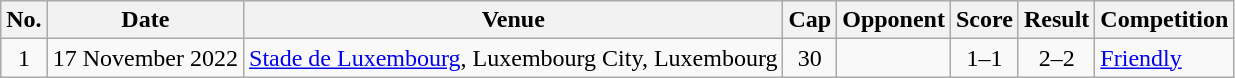<table class="wikitable sortable">
<tr>
<th scope="col">No.</th>
<th scope="col" data-sort-type="date">Date</th>
<th scope="col">Venue</th>
<th scope="col">Cap</th>
<th scope="col">Opponent</th>
<th scope="col">Score</th>
<th scope="col">Result</th>
<th scope="col">Competition</th>
</tr>
<tr>
<td align="center">1</td>
<td>17 November 2022</td>
<td><a href='#'>Stade de Luxembourg</a>, Luxembourg City, Luxembourg</td>
<td align=center>30</td>
<td></td>
<td align="center">1–1</td>
<td align="center">2–2</td>
<td><a href='#'>Friendly</a></td>
</tr>
</table>
